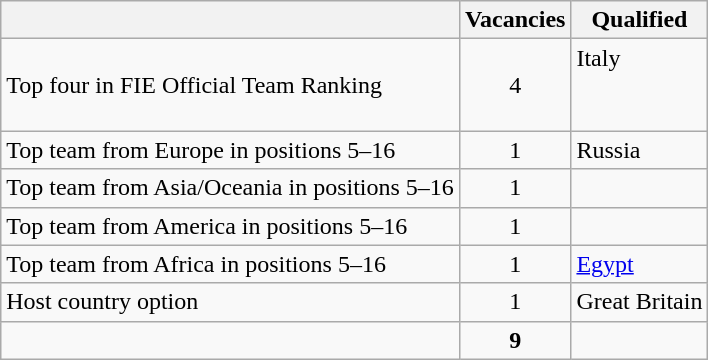<table class="wikitable">
<tr>
<th></th>
<th>Vacancies</th>
<th>Qualified</th>
</tr>
<tr>
<td>Top four in FIE Official Team Ranking</td>
<td style="text-align:center;">4</td>
<td> Italy <br>   <br> <br> </td>
</tr>
<tr>
<td>Top team from Europe in positions 5–16</td>
<td style="text-align:center;">1</td>
<td> Russia</td>
</tr>
<tr>
<td>Top team from Asia/Oceania in positions 5–16</td>
<td style="text-align:center;">1</td>
<td></td>
</tr>
<tr>
<td>Top team from America in positions 5–16</td>
<td style="text-align:center;">1</td>
<td></td>
</tr>
<tr>
<td>Top team from Africa in positions 5–16</td>
<td style="text-align:center;">1</td>
<td> <a href='#'>Egypt</a></td>
</tr>
<tr>
<td>Host country option</td>
<td style="text-align:center;">1</td>
<td> Great Britain</td>
</tr>
<tr>
<td></td>
<td style="text-align:center;"><strong>9</strong></td>
<td></td>
</tr>
</table>
